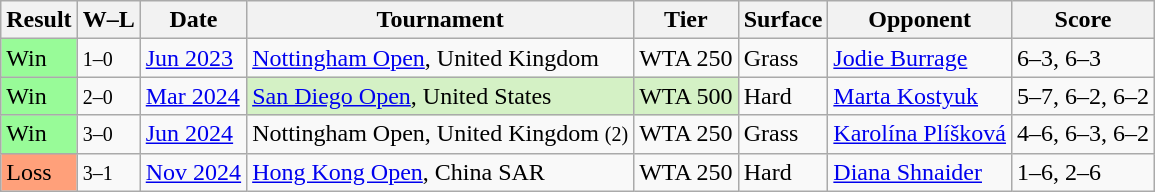<table class="sortable wikitable">
<tr>
<th>Result</th>
<th class="unsortable">W–L</th>
<th>Date</th>
<th>Tournament</th>
<th>Tier</th>
<th>Surface</th>
<th>Opponent</th>
<th class="unsortable">Score</th>
</tr>
<tr>
<td bgcolor=98fb98>Win</td>
<td><small>1–0</small></td>
<td><a href='#'>Jun 2023</a></td>
<td><a href='#'>Nottingham Open</a>, United Kingdom</td>
<td>WTA 250</td>
<td>Grass</td>
<td> <a href='#'>Jodie Burrage</a></td>
<td>6–3, 6–3</td>
</tr>
<tr>
<td bgcolor=98fb98>Win</td>
<td><small>2–0</small></td>
<td><a href='#'>Mar 2024</a></td>
<td bgcolor=#d4f1c5><a href='#'>San Diego Open</a>, United States</td>
<td bgcolor=#d4f1c5>WTA 500</td>
<td>Hard</td>
<td> <a href='#'>Marta Kostyuk</a></td>
<td>5–7, 6–2, 6–2</td>
</tr>
<tr>
<td bgcolor=98fb98>Win</td>
<td><small>3–0</small></td>
<td><a href='#'>Jun 2024</a></td>
<td>Nottingham Open, United Kingdom <small>(2)</small></td>
<td>WTA 250</td>
<td>Grass</td>
<td> <a href='#'>Karolína Plíšková</a></td>
<td>4–6, 6–3, 6–2</td>
</tr>
<tr>
<td bgcolor=ffa07a>Loss</td>
<td><small>3–1</small></td>
<td><a href='#'>Nov 2024</a></td>
<td><a href='#'>Hong Kong Open</a>, China SAR</td>
<td>WTA 250</td>
<td>Hard</td>
<td> <a href='#'>Diana Shnaider</a></td>
<td>1–6, 2–6</td>
</tr>
</table>
